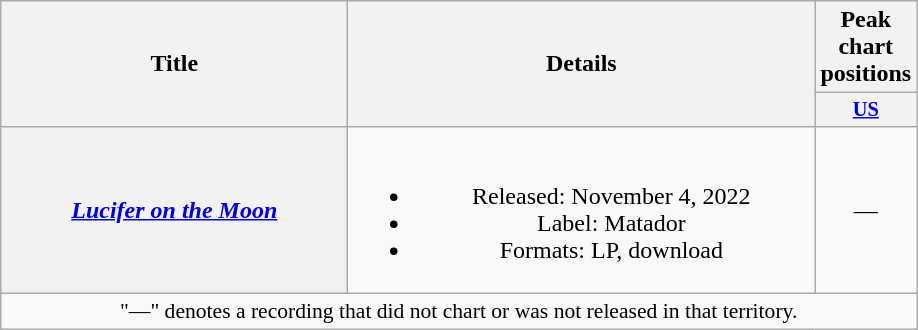<table class="wikitable plainrowheaders" style="text-align:center;">
<tr>
<th scope="col" rowspan="2" style="width:14em;">Title</th>
<th scope="col" rowspan="2" style="width:19em;">Details</th>
<th scope="col" colspan="1">Peak chart positions</th>
</tr>
<tr>
<th scope="col" style="width:3em;font-size:85%;"><a href='#'>US</a><br></th>
</tr>
<tr>
<th scope="row"><em><a href='#'>Lucifer on the Moon</a></em></th>
<td><br><ul><li>Released: November 4, 2022</li><li>Label: Matador</li><li>Formats: LP, download</li></ul></td>
<td>—</td>
</tr>
<tr>
<td colspan="15" style="font-size:90%">"—" denotes a recording that did not chart or was not released in that territory.</td>
</tr>
</table>
